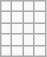<table class="wikitable">
<tr>
<td> </td>
<td> </td>
<td> </td>
<td> </td>
</tr>
<tr>
<td> </td>
<td> </td>
<td> </td>
<td> </td>
</tr>
<tr>
<td> </td>
<td> </td>
<td> </td>
<td> </td>
</tr>
<tr>
<td> </td>
<td> </td>
<td> </td>
<td> </td>
</tr>
<tr>
<td> </td>
<td> </td>
<td> </td>
<td> </td>
</tr>
</table>
